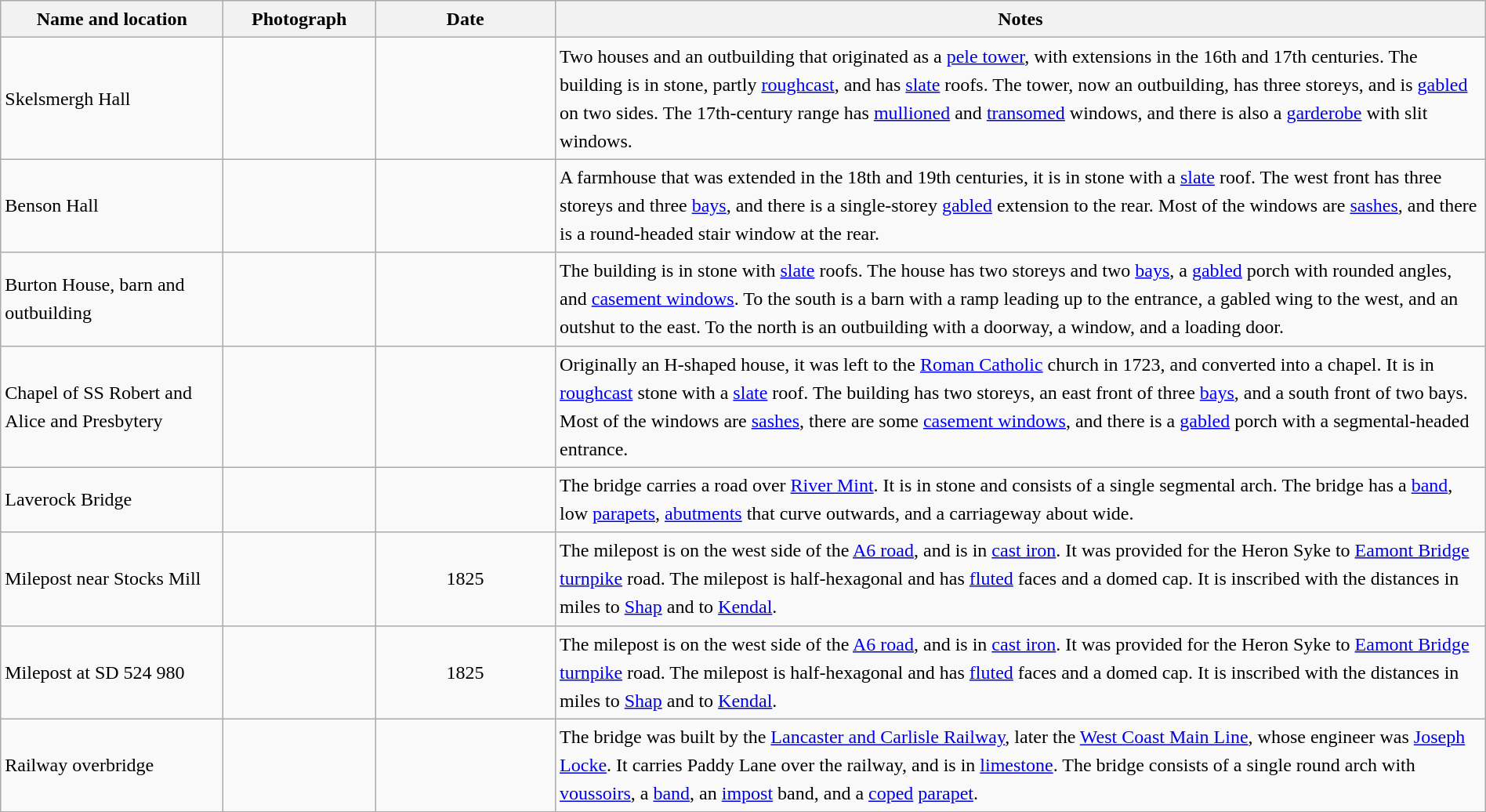<table class="wikitable sortable plainrowheaders" style="width:100%;border:0px;text-align:left;line-height:150%;">
<tr>
<th scope="col"  style="width:150px">Name and location</th>
<th scope="col"  style="width:100px" class="unsortable">Photograph</th>
<th scope="col"  style="width:120px">Date</th>
<th scope="col"  style="width:650px" class="unsortable">Notes</th>
</tr>
<tr>
<td>Skelsmergh Hall<br><small></small></td>
<td></td>
<td align="center"></td>
<td>Two houses and an outbuilding that originated as a <a href='#'>pele tower</a>, with extensions in the 16th and 17th centuries.  The building is in stone, partly <a href='#'>roughcast</a>, and has <a href='#'>slate</a> roofs.  The tower, now an outbuilding, has three storeys, and is <a href='#'>gabled</a> on two sides.  The 17th-century range has <a href='#'>mullioned</a> and <a href='#'>transomed</a> windows, and there is also a <a href='#'>garderobe</a> with slit windows.</td>
</tr>
<tr>
<td>Benson Hall<br><small></small></td>
<td></td>
<td align="center"></td>
<td>A farmhouse that was extended in the 18th and 19th centuries, it is in stone with a <a href='#'>slate</a> roof.  The west front has three storeys and three <a href='#'>bays</a>, and there is a single-storey <a href='#'>gabled</a> extension to the rear.  Most of the windows are <a href='#'>sashes</a>, and there is a round-headed stair window at the rear.</td>
</tr>
<tr>
<td>Burton House, barn and outbuilding<br><small></small></td>
<td></td>
<td align="center"></td>
<td>The building is in stone with <a href='#'>slate</a> roofs.  The house has two storeys and two <a href='#'>bays</a>, a <a href='#'>gabled</a> porch with rounded angles, and <a href='#'>casement windows</a>.  To the south is a barn with a ramp leading up to the entrance, a gabled wing to the west, and an outshut to the east.  To the north is an outbuilding with a doorway, a window, and a loading door.</td>
</tr>
<tr>
<td>Chapel of SS Robert and Alice and Presbytery<br><small></small></td>
<td></td>
<td align="center"></td>
<td>Originally an H-shaped house, it was left to the <a href='#'>Roman Catholic</a> church in 1723, and converted into a chapel.  It is in <a href='#'>roughcast</a> stone with a <a href='#'>slate</a> roof.  The building has two storeys, an east front of three <a href='#'>bays</a>, and a south front of two bays.  Most of the windows are <a href='#'>sashes</a>, there are some <a href='#'>casement windows</a>, and there is a <a href='#'>gabled</a> porch with a segmental-headed entrance.</td>
</tr>
<tr>
<td>Laverock Bridge<br><small></small></td>
<td></td>
<td align="center"></td>
<td>The bridge carries a road over <a href='#'>River Mint</a>.  It is in stone and consists of a single segmental arch.  The bridge has a <a href='#'>band</a>, low <a href='#'>parapets</a>, <a href='#'>abutments</a> that curve outwards, and a carriageway about  wide.</td>
</tr>
<tr>
<td>Milepost near Stocks Mill<br><small></small></td>
<td></td>
<td align="center">1825</td>
<td>The milepost is on the west side of the <a href='#'>A6 road</a>, and is in <a href='#'>cast iron</a>.  It was provided for the Heron Syke to <a href='#'>Eamont Bridge</a> <a href='#'>turnpike</a> road.  The milepost is half-hexagonal and has <a href='#'>fluted</a> faces and a domed cap. It is inscribed with the distances in miles to <a href='#'>Shap</a> and to <a href='#'>Kendal</a>.</td>
</tr>
<tr>
<td>Milepost at SD 524 980<br><small></small></td>
<td></td>
<td align="center">1825</td>
<td>The milepost is on the west side of the <a href='#'>A6 road</a>, and is in <a href='#'>cast iron</a>.  It was provided for the Heron Syke to <a href='#'>Eamont Bridge</a> <a href='#'>turnpike</a> road.  The milepost is half-hexagonal and has <a href='#'>fluted</a> faces and a domed cap. It is inscribed with the distances in miles to <a href='#'>Shap</a> and to <a href='#'>Kendal</a>.</td>
</tr>
<tr>
<td>Railway overbridge<br><small></small></td>
<td></td>
<td align="center"></td>
<td>The bridge was built by the <a href='#'>Lancaster and Carlisle Railway</a>, later the <a href='#'>West Coast Main Line</a>, whose engineer was <a href='#'>Joseph Locke</a>.  It carries Paddy Lane over the railway, and is in <a href='#'>limestone</a>.  The bridge consists of a single round arch with <a href='#'>voussoirs</a>, a <a href='#'>band</a>, an <a href='#'>impost</a> band, and a <a href='#'>coped</a> <a href='#'>parapet</a>.</td>
</tr>
<tr>
</tr>
</table>
